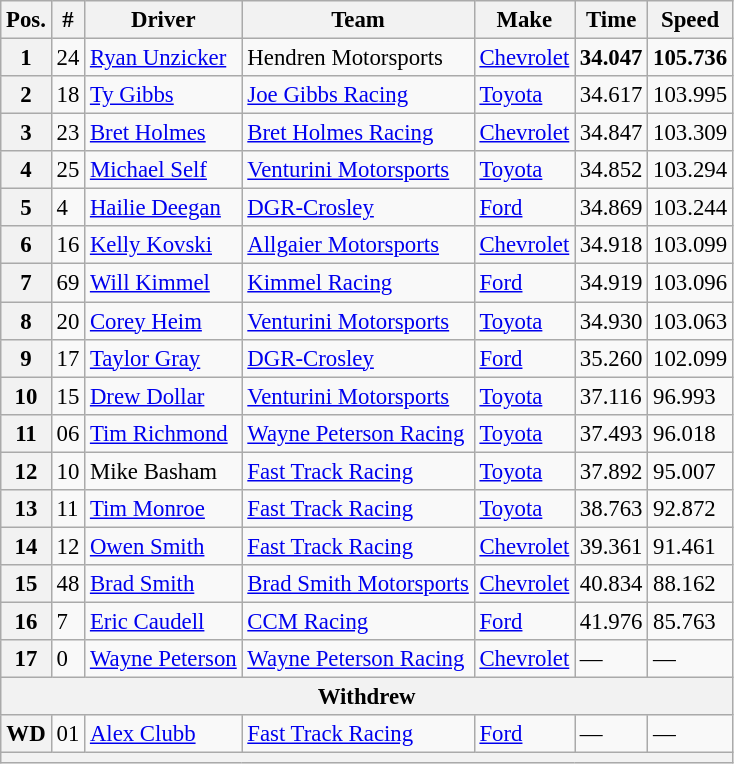<table class="wikitable" style="font-size:95%">
<tr>
<th>Pos.</th>
<th>#</th>
<th>Driver</th>
<th>Team</th>
<th>Make</th>
<th>Time</th>
<th>Speed</th>
</tr>
<tr>
<th>1</th>
<td>24</td>
<td><a href='#'>Ryan Unzicker</a></td>
<td>Hendren Motorsports</td>
<td><a href='#'>Chevrolet</a></td>
<td><strong>34.047</strong></td>
<td><strong>105.736</strong></td>
</tr>
<tr>
<th>2</th>
<td>18</td>
<td><a href='#'>Ty Gibbs</a></td>
<td><a href='#'>Joe Gibbs Racing</a></td>
<td><a href='#'>Toyota</a></td>
<td>34.617</td>
<td>103.995</td>
</tr>
<tr>
<th>3</th>
<td>23</td>
<td><a href='#'>Bret Holmes</a></td>
<td><a href='#'>Bret Holmes Racing</a></td>
<td><a href='#'>Chevrolet</a></td>
<td>34.847</td>
<td>103.309</td>
</tr>
<tr>
<th>4</th>
<td>25</td>
<td><a href='#'>Michael Self</a></td>
<td><a href='#'>Venturini Motorsports</a></td>
<td><a href='#'>Toyota</a></td>
<td>34.852</td>
<td>103.294</td>
</tr>
<tr>
<th>5</th>
<td>4</td>
<td><a href='#'>Hailie Deegan</a></td>
<td><a href='#'>DGR-Crosley</a></td>
<td><a href='#'>Ford</a></td>
<td>34.869</td>
<td>103.244</td>
</tr>
<tr>
<th>6</th>
<td>16</td>
<td><a href='#'>Kelly Kovski</a></td>
<td><a href='#'>Allgaier Motorsports</a></td>
<td><a href='#'>Chevrolet</a></td>
<td>34.918</td>
<td>103.099</td>
</tr>
<tr>
<th>7</th>
<td>69</td>
<td><a href='#'>Will Kimmel</a></td>
<td><a href='#'>Kimmel Racing</a></td>
<td><a href='#'>Ford</a></td>
<td>34.919</td>
<td>103.096</td>
</tr>
<tr>
<th>8</th>
<td>20</td>
<td><a href='#'>Corey Heim</a></td>
<td><a href='#'>Venturini Motorsports</a></td>
<td><a href='#'>Toyota</a></td>
<td>34.930</td>
<td>103.063</td>
</tr>
<tr>
<th>9</th>
<td>17</td>
<td><a href='#'>Taylor Gray</a></td>
<td><a href='#'>DGR-Crosley</a></td>
<td><a href='#'>Ford</a></td>
<td>35.260</td>
<td>102.099</td>
</tr>
<tr>
<th>10</th>
<td>15</td>
<td><a href='#'>Drew Dollar</a></td>
<td><a href='#'>Venturini Motorsports</a></td>
<td><a href='#'>Toyota</a></td>
<td>37.116</td>
<td>96.993</td>
</tr>
<tr>
<th>11</th>
<td>06</td>
<td><a href='#'>Tim Richmond</a></td>
<td><a href='#'>Wayne Peterson Racing</a></td>
<td><a href='#'>Toyota</a></td>
<td>37.493</td>
<td>96.018</td>
</tr>
<tr>
<th>12</th>
<td>10</td>
<td>Mike Basham</td>
<td><a href='#'>Fast Track Racing</a></td>
<td><a href='#'>Toyota</a></td>
<td>37.892</td>
<td>95.007</td>
</tr>
<tr>
<th>13</th>
<td>11</td>
<td><a href='#'>Tim Monroe</a></td>
<td><a href='#'>Fast Track Racing</a></td>
<td><a href='#'>Toyota</a></td>
<td>38.763</td>
<td>92.872</td>
</tr>
<tr>
<th>14</th>
<td>12</td>
<td><a href='#'>Owen Smith</a></td>
<td><a href='#'>Fast Track Racing</a></td>
<td><a href='#'>Chevrolet</a></td>
<td>39.361</td>
<td>91.461</td>
</tr>
<tr>
<th>15</th>
<td>48</td>
<td><a href='#'>Brad Smith</a></td>
<td><a href='#'>Brad Smith Motorsports</a></td>
<td><a href='#'>Chevrolet</a></td>
<td>40.834</td>
<td>88.162</td>
</tr>
<tr>
<th>16</th>
<td>7</td>
<td><a href='#'>Eric Caudell</a></td>
<td><a href='#'>CCM Racing</a></td>
<td><a href='#'>Ford</a></td>
<td>41.976</td>
<td>85.763</td>
</tr>
<tr>
<th>17</th>
<td>0</td>
<td><a href='#'>Wayne Peterson</a></td>
<td><a href='#'>Wayne Peterson Racing</a></td>
<td><a href='#'>Chevrolet</a></td>
<td>—</td>
<td>—</td>
</tr>
<tr>
<th colspan="7">Withdrew</th>
</tr>
<tr>
<th>WD</th>
<td>01</td>
<td><a href='#'>Alex Clubb</a></td>
<td><a href='#'>Fast Track Racing</a></td>
<td><a href='#'>Ford</a></td>
<td>—</td>
<td>—</td>
</tr>
<tr>
<th colspan="7"></th>
</tr>
</table>
